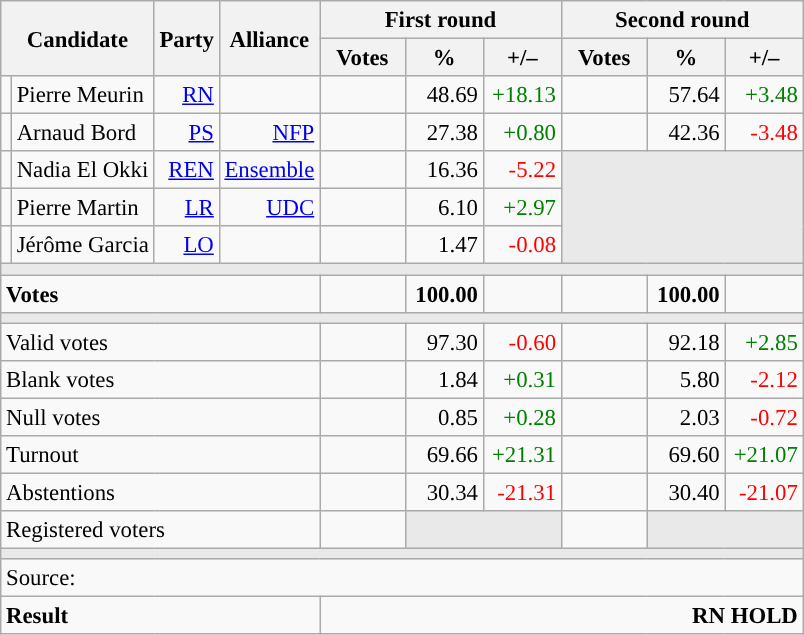<table class="wikitable" style="text-align:right;font-size:95%;">
<tr>
<th rowspan="2" colspan="2">Candidate</th>
<th colspan="1" rowspan="2">Party</th>
<th colspan="1" rowspan="2">Alliance</th>
<th colspan="3">First round</th>
<th colspan="3">Second round</th>
</tr>
<tr>
<th style="width:50px;">Votes</th>
<th style="width:45px;">%</th>
<th style="width:45px;">+/–</th>
<th style="width:50px;">Votes</th>
<th style="width:45px;">%</th>
<th style="width:45px;">+/–</th>
</tr>
<tr>
<td style="color:inherit;background:"></td>
<td style="text-align:left;">Pierre Meurin</td>
<td><a href='#'>RN</a></td>
<td></td>
<td></td>
<td>48.69</td>
<td style="color:green;">+18.13</td>
<td></td>
<td>57.64</td>
<td style="color:green;">+3.48</td>
</tr>
<tr>
<td style="color:inherit;background:"></td>
<td style="text-align:left;">Arnaud Bord</td>
<td><a href='#'>PS</a></td>
<td><a href='#'>NFP</a></td>
<td></td>
<td>27.38</td>
<td style="color:green;">+0.80</td>
<td></td>
<td>42.36</td>
<td style="color:red;">-3.48</td>
</tr>
<tr>
<td style="color:inherit;background:"></td>
<td style="text-align:left;">Nadia El Okki</td>
<td><a href='#'>REN</a></td>
<td><a href='#'>Ensemble</a></td>
<td></td>
<td>16.36</td>
<td style="color:red;">-5.22</td>
<td colspan="3" rowspan="3" style="background:#E9E9E9;"></td>
</tr>
<tr>
<td style="color:inherit;background:"></td>
<td style="text-align:left;">Pierre Martin</td>
<td><a href='#'>LR</a></td>
<td><a href='#'>UDC</a></td>
<td></td>
<td>6.10</td>
<td style="color:green;">+2.97</td>
</tr>
<tr>
<td style="color:inherit;background:"></td>
<td style="text-align:left;">Jérôme Garcia</td>
<td><a href='#'>LO</a></td>
<td></td>
<td></td>
<td>1.47</td>
<td style="color:red;">-0.08</td>
</tr>
<tr>
<td colspan="10" style="background:#E9E9E9;"></td>
</tr>
<tr style="font-weight:bold;">
<td colspan="4" style="text-align:left;">Votes</td>
<td></td>
<td>100.00</td>
<td></td>
<td></td>
<td>100.00</td>
<td></td>
</tr>
<tr>
<td colspan="10" style="background:#E9E9E9;"></td>
</tr>
<tr>
<td colspan="4" style="text-align:left;">Valid votes</td>
<td></td>
<td>97.30</td>
<td style="color:red;">-0.60</td>
<td></td>
<td>92.18</td>
<td style="color:green;">+2.85</td>
</tr>
<tr>
<td colspan="4" style="text-align:left;">Blank votes</td>
<td></td>
<td>1.84</td>
<td style="color:green;">+0.31</td>
<td></td>
<td>5.80</td>
<td style="color:red;">-2.12</td>
</tr>
<tr>
<td colspan="4" style="text-align:left;">Null votes</td>
<td></td>
<td>0.85</td>
<td style="color:green;">+0.28</td>
<td></td>
<td>2.03</td>
<td style="color:red;">-0.72</td>
</tr>
<tr>
<td colspan="4" style="text-align:left;">Turnout</td>
<td></td>
<td>69.66</td>
<td style="color:green;">+21.31</td>
<td></td>
<td>69.60</td>
<td style="color:green;">+21.07</td>
</tr>
<tr>
<td colspan="4" style="text-align:left;">Abstentions</td>
<td></td>
<td>30.34</td>
<td style="color:red;">-21.31</td>
<td></td>
<td>30.40</td>
<td style="color:red;">-21.07</td>
</tr>
<tr>
<td colspan="4" style="text-align:left;">Registered voters</td>
<td></td>
<td colspan="2" style="background:#E9E9E9;"></td>
<td></td>
<td colspan="2" style="background:#E9E9E9;"></td>
</tr>
<tr>
<td colspan="10" style="background:#E9E9E9;"></td>
</tr>
<tr>
<td colspan="10" style="text-align:left;">Source: </td>
</tr>
<tr style="font-weight:bold">
<td colspan="4" style="text-align:left;">Result</td>
<td colspan="6" style="background-color:">RN HOLD</td>
</tr>
</table>
